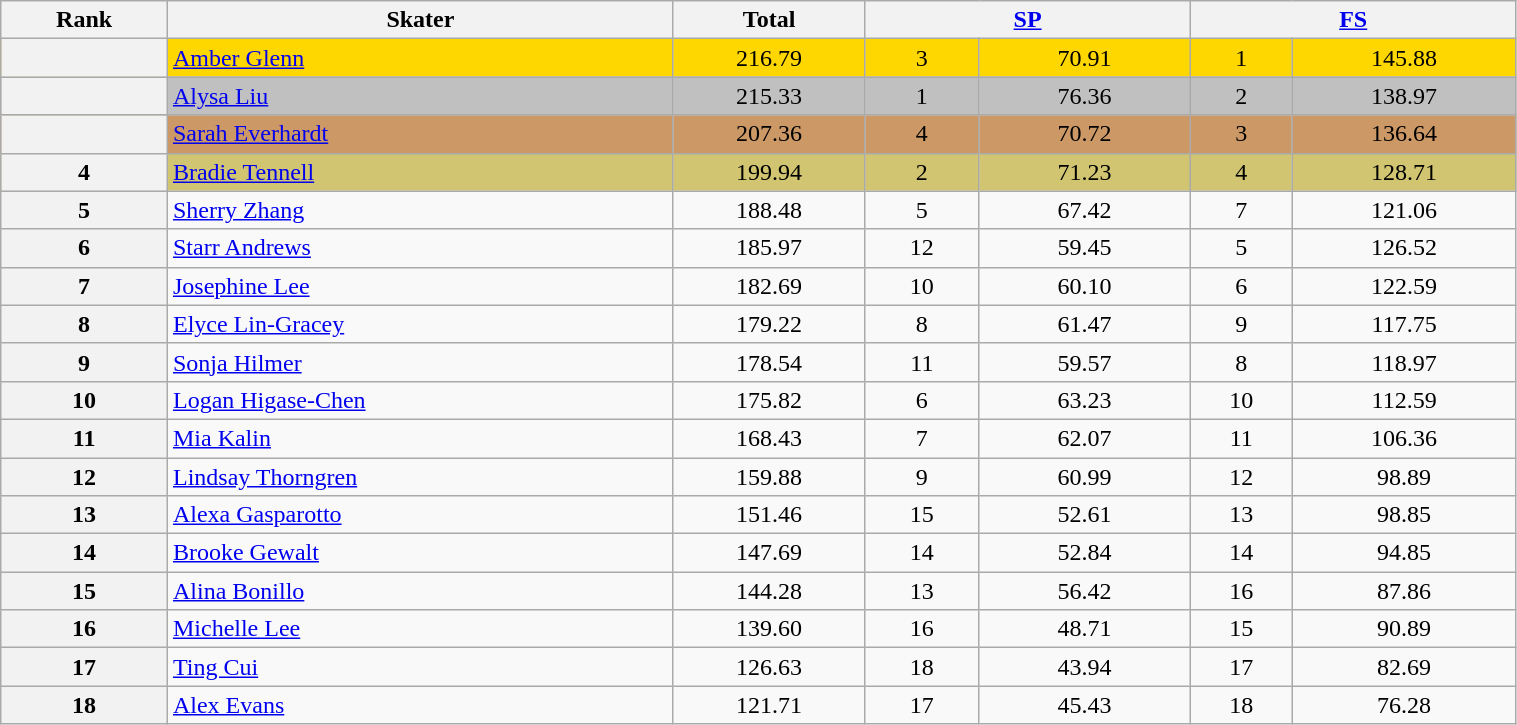<table class="wikitable sortable" style="text-align:center; width:80%">
<tr>
<th scope="col">Rank</th>
<th scope="col">Skater</th>
<th scope="col">Total</th>
<th scope="col" colspan="2" width="80px"><a href='#'>SP</a></th>
<th scope="col" colspan="2" width="80px"><a href='#'>FS</a></th>
</tr>
<tr bgcolor="gold">
<th scope="row"></th>
<td align="left"><a href='#'>Amber Glenn</a></td>
<td>216.79</td>
<td>3</td>
<td>70.91</td>
<td>1</td>
<td>145.88</td>
</tr>
<tr bgcolor="silver">
<th scope="row"></th>
<td align="left"><a href='#'>Alysa Liu</a></td>
<td>215.33</td>
<td>1</td>
<td>76.36</td>
<td>2</td>
<td>138.97</td>
</tr>
<tr bgcolor="cc9966">
<th scope="row"></th>
<td align="left"><a href='#'>Sarah Everhardt</a></td>
<td>207.36</td>
<td>4</td>
<td>70.72</td>
<td>3</td>
<td>136.64</td>
</tr>
<tr bgcolor="#d1c571">
<th scope="row">4</th>
<td align="left"><a href='#'>Bradie Tennell</a></td>
<td>199.94</td>
<td>2</td>
<td>71.23</td>
<td>4</td>
<td>128.71</td>
</tr>
<tr>
<th scope="row">5</th>
<td align="left"><a href='#'>Sherry Zhang</a></td>
<td>188.48</td>
<td>5</td>
<td>67.42</td>
<td>7</td>
<td>121.06</td>
</tr>
<tr>
<th scope="row">6</th>
<td align="left"><a href='#'>Starr Andrews</a></td>
<td>185.97</td>
<td>12</td>
<td>59.45</td>
<td>5</td>
<td>126.52</td>
</tr>
<tr>
<th scope="row">7</th>
<td align="left"><a href='#'>Josephine Lee</a></td>
<td>182.69</td>
<td>10</td>
<td>60.10</td>
<td>6</td>
<td>122.59</td>
</tr>
<tr>
<th scope="row">8</th>
<td align="left"><a href='#'>Elyce Lin-Gracey</a></td>
<td>179.22</td>
<td>8</td>
<td>61.47</td>
<td>9</td>
<td>117.75</td>
</tr>
<tr>
<th scope="row">9</th>
<td align="left"><a href='#'>Sonja Hilmer</a></td>
<td>178.54</td>
<td>11</td>
<td>59.57</td>
<td>8</td>
<td>118.97</td>
</tr>
<tr>
<th scope="row">10</th>
<td align="left"><a href='#'>Logan Higase-Chen</a></td>
<td>175.82</td>
<td>6</td>
<td>63.23</td>
<td>10</td>
<td>112.59</td>
</tr>
<tr>
<th scope="row">11</th>
<td align="left"><a href='#'>Mia Kalin</a></td>
<td>168.43</td>
<td>7</td>
<td>62.07</td>
<td>11</td>
<td>106.36</td>
</tr>
<tr>
<th scope="row">12</th>
<td align="left"><a href='#'>Lindsay Thorngren</a></td>
<td>159.88</td>
<td>9</td>
<td>60.99</td>
<td>12</td>
<td>98.89</td>
</tr>
<tr>
<th scope="row">13</th>
<td align="left"><a href='#'>Alexa Gasparotto</a></td>
<td>151.46</td>
<td>15</td>
<td>52.61</td>
<td>13</td>
<td>98.85</td>
</tr>
<tr>
<th scope="row">14</th>
<td align="left"><a href='#'>Brooke Gewalt</a></td>
<td>147.69</td>
<td>14</td>
<td>52.84</td>
<td>14</td>
<td>94.85</td>
</tr>
<tr>
<th scope="row">15</th>
<td align="left"><a href='#'>Alina Bonillo</a></td>
<td>144.28</td>
<td>13</td>
<td>56.42</td>
<td>16</td>
<td>87.86</td>
</tr>
<tr>
<th scope="row">16</th>
<td align="left"><a href='#'>Michelle Lee</a></td>
<td>139.60</td>
<td>16</td>
<td>48.71</td>
<td>15</td>
<td>90.89</td>
</tr>
<tr>
<th scope="row">17</th>
<td align="left"><a href='#'>Ting Cui</a></td>
<td>126.63</td>
<td>18</td>
<td>43.94</td>
<td>17</td>
<td>82.69</td>
</tr>
<tr>
<th scope="row">18</th>
<td align="left"><a href='#'>Alex Evans</a></td>
<td>121.71</td>
<td>17</td>
<td>45.43</td>
<td>18</td>
<td>76.28</td>
</tr>
</table>
